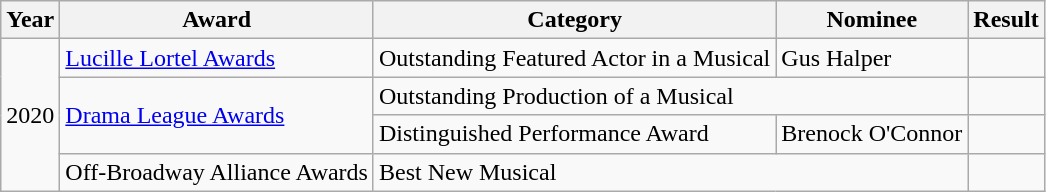<table class="wikitable">
<tr>
<th>Year</th>
<th>Award</th>
<th>Category</th>
<th>Nominee</th>
<th>Result</th>
</tr>
<tr>
<td rowspan="4">2020</td>
<td><a href='#'>Lucille Lortel Awards</a></td>
<td>Outstanding Featured Actor in a Musical</td>
<td>Gus Halper</td>
<td></td>
</tr>
<tr>
<td rowspan="2"><a href='#'>Drama League Awards</a></td>
<td colspan="2">Outstanding Production of a Musical</td>
<td></td>
</tr>
<tr>
<td>Distinguished Performance Award</td>
<td>Brenock O'Connor</td>
<td></td>
</tr>
<tr>
<td>Off-Broadway Alliance Awards</td>
<td colspan="2">Best New Musical</td>
<td></td>
</tr>
</table>
